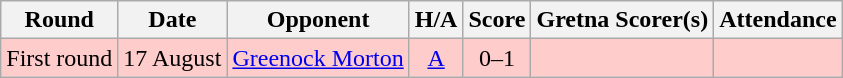<table class="wikitable" style="text-align:center">
<tr>
<th>Round</th>
<th>Date</th>
<th>Opponent</th>
<th>H/A</th>
<th>Score</th>
<th>Gretna Scorer(s)</th>
<th>Attendance</th>
</tr>
<tr bgcolor=#FFCCCC>
<td>First round</td>
<td align=left>17 August</td>
<td align=left><a href='#'>Greenock Morton</a></td>
<td><a href='#'>A</a></td>
<td>0–1</td>
<td align=left></td>
<td></td>
</tr>
</table>
